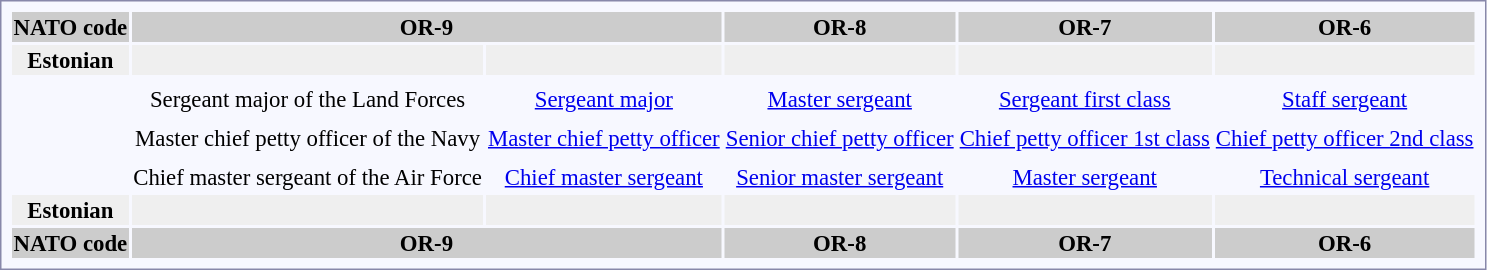<table style="border:1px solid #8888aa; background-color:#f7f8ff; padding:5px; font-size:95%; margin: 0px 12px 12px 0px;">
<tr style="background-color:#CCCCCC; text-align:center;">
<th>NATO code</th>
<th colspan=2>OR-9</th>
<th>OR-8</th>
<th>OR-7</th>
<th>OR-6</th>
</tr>
<tr style="text-align:center; background:#efefef;">
<th>Estonian</th>
<td></td>
<td></td>
<td></td>
<td></td>
<td></td>
</tr>
<tr style="text-align:center;">
<td rowspan=2><strong></strong></td>
<td></td>
<td></td>
<td></td>
<td></td>
<td></td>
</tr>
<tr style="text-align:center;">
<td>Sergeant major of the Land Forces</td>
<td><a href='#'>Sergeant major</a></td>
<td><a href='#'>Master sergeant</a></td>
<td><a href='#'>Sergeant first class</a></td>
<td><a href='#'>Staff sergeant</a></td>
</tr>
<tr style="text-align:center;">
<td rowspan=2><strong></strong></td>
<td></td>
<td></td>
<td></td>
<td></td>
<td></td>
</tr>
<tr style="text-align:center;">
<td>Master chief petty officer of the Navy</td>
<td><a href='#'>Master chief petty officer</a></td>
<td><a href='#'>Senior chief petty officer</a></td>
<td><a href='#'>Chief petty officer 1st class</a></td>
<td><a href='#'>Chief petty officer 2nd class</a></td>
</tr>
<tr style="text-align:center;">
<td rowspan=2><strong></strong></td>
<td></td>
<td></td>
<td></td>
<td></td>
<td></td>
</tr>
<tr style="text-align:center;">
<td>Chief master sergeant of the Air Force</td>
<td><a href='#'>Chief master sergeant</a></td>
<td><a href='#'>Senior master sergeant</a></td>
<td><a href='#'>Master sergeant</a></td>
<td><a href='#'>Technical sergeant</a></td>
</tr>
<tr style="text-align:center; background:#efefef;">
<th>Estonian</th>
<td></td>
<td></td>
<td></td>
<td></td>
<td></td>
</tr>
<tr style="background-color:#CCCCCC; text-align:center;">
<th>NATO code</th>
<th colspan=2>OR-9</th>
<th>OR-8</th>
<th>OR-7</th>
<th>OR-6</th>
</tr>
</table>
